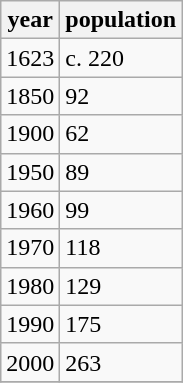<table class="wikitable">
<tr>
<th>year</th>
<th>population</th>
</tr>
<tr>
<td>1623</td>
<td>c. 220</td>
</tr>
<tr>
<td>1850</td>
<td>92</td>
</tr>
<tr>
<td>1900</td>
<td>62</td>
</tr>
<tr>
<td>1950</td>
<td>89</td>
</tr>
<tr>
<td>1960</td>
<td>99</td>
</tr>
<tr>
<td>1970</td>
<td>118</td>
</tr>
<tr>
<td>1980</td>
<td>129</td>
</tr>
<tr>
<td>1990</td>
<td>175</td>
</tr>
<tr>
<td>2000</td>
<td>263</td>
</tr>
<tr>
</tr>
</table>
